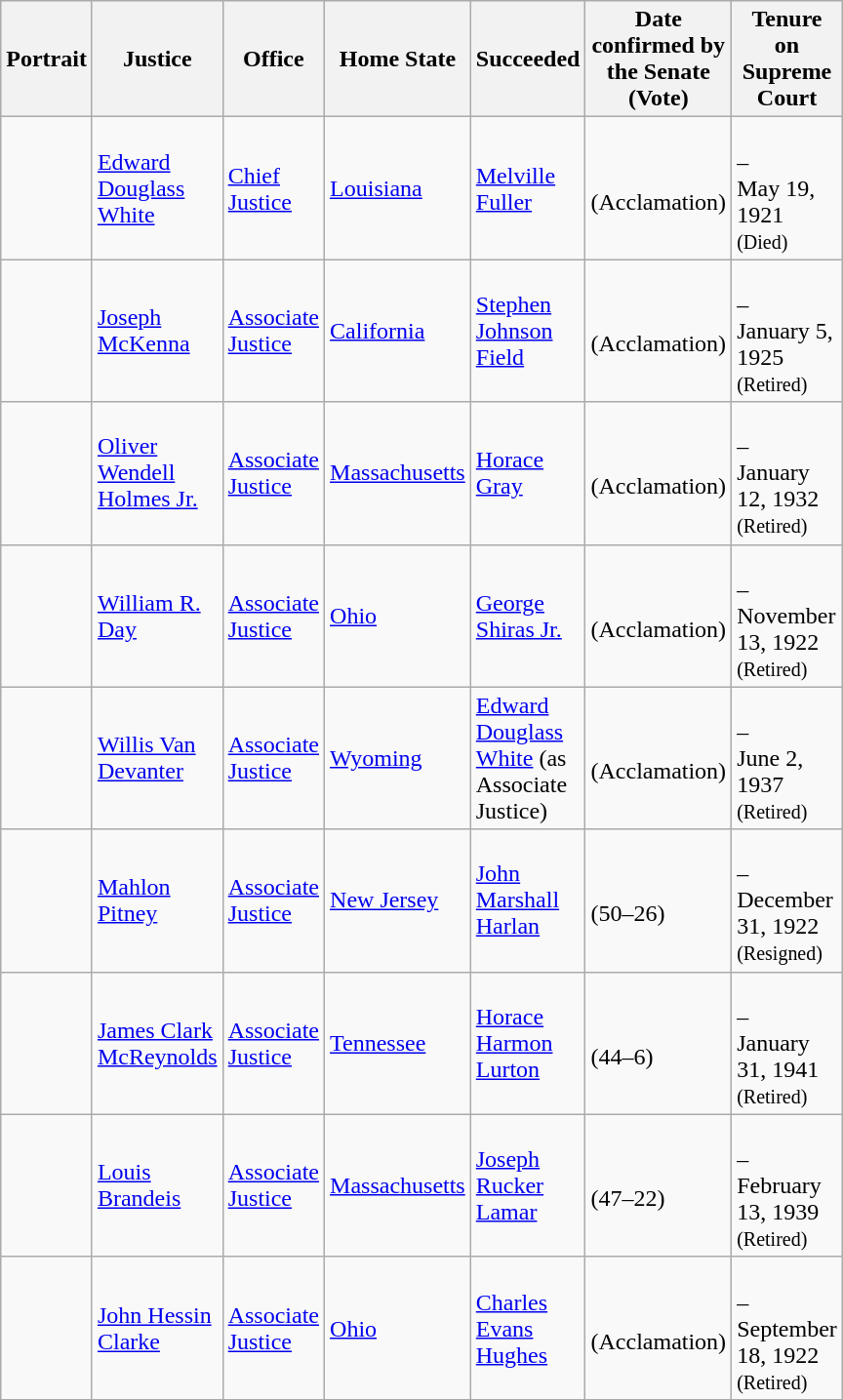<table class="wikitable sortable">
<tr>
<th scope="col" style="width: 10px;">Portrait</th>
<th scope="col" style="width: 10px;">Justice</th>
<th scope="col" style="width: 10px;">Office</th>
<th scope="col" style="width: 10px;">Home State</th>
<th scope="col" style="width: 10px;">Succeeded</th>
<th scope="col" style="width: 10px;">Date confirmed by the Senate<br>(Vote)</th>
<th scope="col" style="width: 10px;">Tenure on Supreme Court</th>
</tr>
<tr>
<td></td>
<td><a href='#'>Edward Douglass White</a></td>
<td><a href='#'>Chief Justice</a></td>
<td><a href='#'>Louisiana</a></td>
<td><a href='#'>Melville Fuller</a></td>
<td><br>(Acclamation)</td>
<td><br>–<br>May 19, 1921<br><small>(Died)</small></td>
</tr>
<tr>
<td></td>
<td><a href='#'>Joseph McKenna</a></td>
<td><a href='#'>Associate Justice</a></td>
<td><a href='#'>California</a></td>
<td><a href='#'>Stephen Johnson Field</a></td>
<td><br>(Acclamation)</td>
<td><br>–<br>January 5, 1925<br><small>(Retired)</small></td>
</tr>
<tr>
<td></td>
<td><a href='#'>Oliver Wendell Holmes Jr.</a></td>
<td><a href='#'>Associate Justice</a></td>
<td><a href='#'>Massachusetts</a></td>
<td><a href='#'>Horace Gray</a></td>
<td><br>(Acclamation)</td>
<td><br>–<br>January 12, 1932<br><small>(Retired)</small></td>
</tr>
<tr>
<td></td>
<td><a href='#'>William R. Day</a></td>
<td><a href='#'>Associate Justice</a></td>
<td><a href='#'>Ohio</a></td>
<td><a href='#'>George Shiras Jr.</a></td>
<td><br>(Acclamation)</td>
<td><br>–<br>November 13, 1922<br><small>(Retired)</small></td>
</tr>
<tr>
<td></td>
<td><a href='#'>Willis Van Devanter</a></td>
<td><a href='#'>Associate Justice</a></td>
<td><a href='#'>Wyoming</a></td>
<td><a href='#'>Edward Douglass White</a> (as Associate Justice)</td>
<td><br>(Acclamation)</td>
<td><br>–<br>June 2, 1937<br><small>(Retired)</small></td>
</tr>
<tr>
<td></td>
<td><a href='#'>Mahlon Pitney</a></td>
<td><a href='#'>Associate Justice</a></td>
<td><a href='#'>New Jersey</a></td>
<td><a href='#'>John Marshall Harlan</a></td>
<td><br>(50–26)</td>
<td><br>–<br>December 31, 1922<br><small>(Resigned)</small></td>
</tr>
<tr>
<td></td>
<td><a href='#'>James Clark McReynolds</a></td>
<td><a href='#'>Associate Justice</a></td>
<td><a href='#'>Tennessee</a></td>
<td><a href='#'>Horace Harmon Lurton</a></td>
<td><br>(44–6)</td>
<td><br>–<br>January 31, 1941<br><small>(Retired)</small></td>
</tr>
<tr>
<td></td>
<td><a href='#'>Louis Brandeis</a></td>
<td><a href='#'>Associate Justice</a></td>
<td><a href='#'>Massachusetts</a></td>
<td><a href='#'>Joseph Rucker Lamar</a></td>
<td><br>(47–22)</td>
<td><br>–<br>February 13, 1939<br><small>(Retired)</small></td>
</tr>
<tr>
<td></td>
<td><a href='#'>John Hessin Clarke</a></td>
<td><a href='#'>Associate Justice</a></td>
<td><a href='#'>Ohio</a></td>
<td><a href='#'>Charles Evans Hughes</a></td>
<td><br>(Acclamation)</td>
<td><br>–<br>September 18, 1922<br><small>(Retired)</small></td>
</tr>
<tr>
</tr>
</table>
